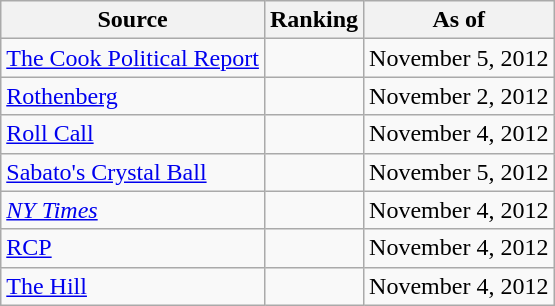<table class="wikitable" style="text-align:center">
<tr>
<th>Source</th>
<th>Ranking</th>
<th>As of</th>
</tr>
<tr>
<td align=left><a href='#'>The Cook Political Report</a></td>
<td></td>
<td>November 5, 2012</td>
</tr>
<tr>
<td align=left><a href='#'>Rothenberg</a></td>
<td></td>
<td>November 2, 2012</td>
</tr>
<tr>
<td align=left><a href='#'>Roll Call</a></td>
<td></td>
<td>November 4, 2012</td>
</tr>
<tr>
<td align=left><a href='#'>Sabato's Crystal Ball</a></td>
<td></td>
<td>November 5, 2012</td>
</tr>
<tr>
<td align=left><a href='#'><em>NY Times</em></a></td>
<td></td>
<td>November 4, 2012</td>
</tr>
<tr>
<td align="left"><a href='#'>RCP</a></td>
<td></td>
<td>November 4, 2012</td>
</tr>
<tr>
<td align=left><a href='#'>The Hill</a></td>
<td></td>
<td>November 4, 2012</td>
</tr>
</table>
